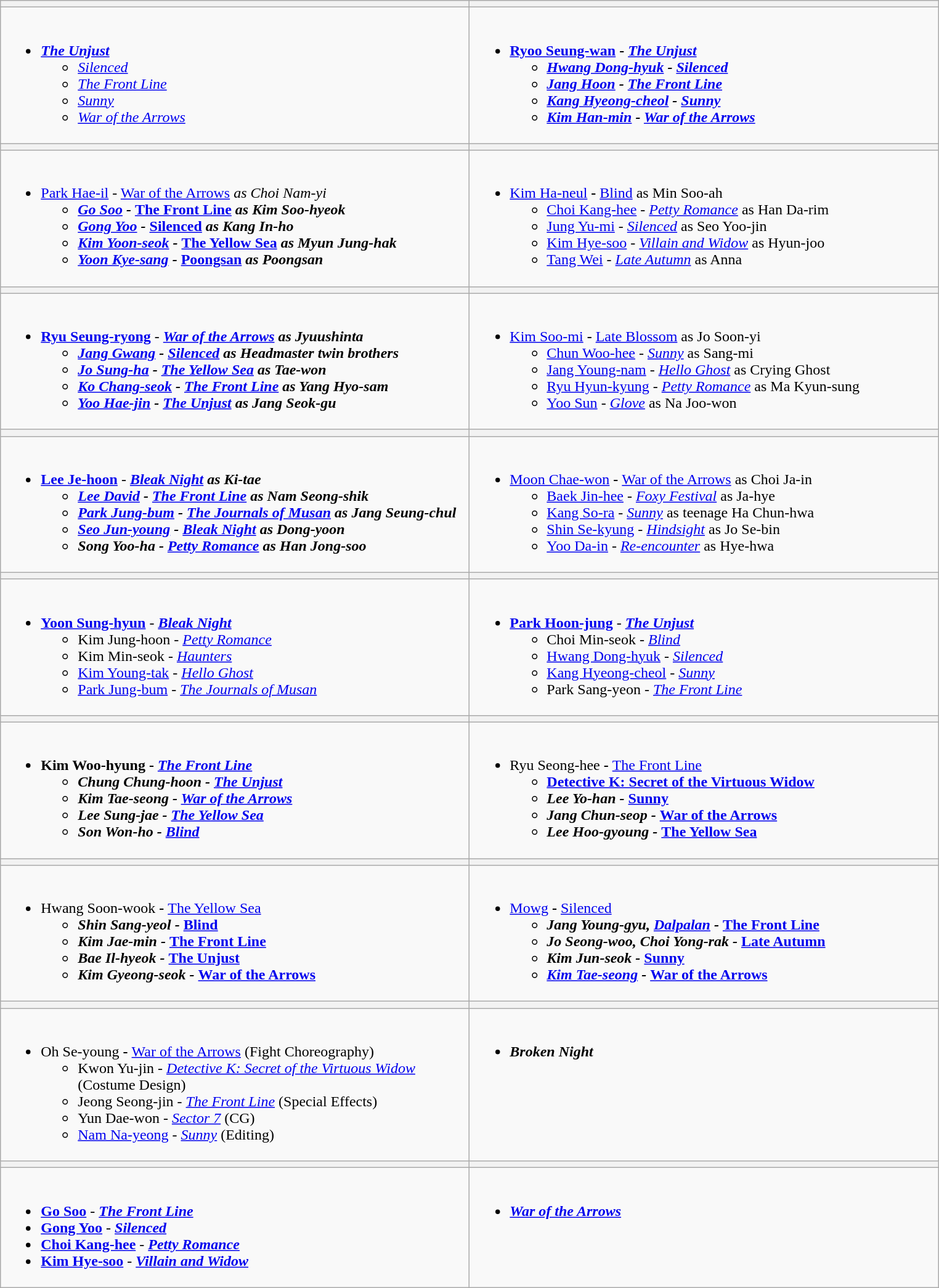<table class=wikitable>
<tr>
<th style="width:500px;"></th>
<th style="width:500px;"></th>
</tr>
<tr>
<td valign="top"><br><ul><li><strong><em><a href='#'>The Unjust</a></em></strong><ul><li><em><a href='#'>Silenced</a></em></li><li><em><a href='#'>The Front Line</a></em></li><li><em><a href='#'>Sunny</a></em></li><li><em><a href='#'>War of the Arrows</a></em></li></ul></li></ul></td>
<td valign="top"><br><ul><li><strong><a href='#'>Ryoo Seung-wan</a> - <em><a href='#'>The Unjust</a><strong><em><ul><li><a href='#'>Hwang Dong-hyuk</a> - </em><a href='#'>Silenced</a><em></li><li><a href='#'>Jang Hoon</a> - </em><a href='#'>The Front Line</a><em></li><li><a href='#'>Kang Hyeong-cheol</a> - </em><a href='#'>Sunny</a><em></li><li><a href='#'>Kim Han-min</a> - </em><a href='#'>War of the Arrows</a><em></li></ul></li></ul></td>
</tr>
<tr>
<th></th>
<th></th>
</tr>
<tr>
<td valign="top"><br><ul><li></strong><a href='#'>Park Hae-il</a> - </em><a href='#'>War of the Arrows</a><em> as Choi Nam-yi<strong><ul><li><a href='#'>Go Soo</a> - </em><a href='#'>The Front Line</a><em> as Kim Soo-hyeok</li><li><a href='#'>Gong Yoo</a> - </em><a href='#'>Silenced</a><em> as Kang In-ho</li><li><a href='#'>Kim Yoon-seok</a> - </em><a href='#'>The Yellow Sea</a><em> as Myun Jung-hak</li><li><a href='#'>Yoon Kye-sang</a> - </em><a href='#'>Poongsan</a><em> as Poongsan</li></ul></li></ul></td>
<td valign="top"><br><ul><li></strong><a href='#'>Kim Ha-neul</a><strong> - </em></strong><a href='#'>Blind</a></em> as Min Soo-ah</strong><ul><li><a href='#'>Choi Kang-hee</a> - <em><a href='#'>Petty Romance</a></em> as Han Da-rim</li><li><a href='#'>Jung Yu-mi</a> - <em><a href='#'>Silenced</a></em> as Seo Yoo-jin</li><li><a href='#'>Kim Hye-soo</a> - <em><a href='#'>Villain and Widow</a></em> as Hyun-joo</li><li><a href='#'>Tang Wei</a> - <em><a href='#'>Late Autumn</a></em> as Anna</li></ul></li></ul></td>
</tr>
<tr>
<th></th>
<th></th>
</tr>
<tr>
<td valign="top"><br><ul><li><strong><a href='#'>Ryu Seung-ryong</a></strong> - <strong><em><a href='#'>War of the Arrows</a><em> as Jyuushinta<strong><ul><li><a href='#'>Jang Gwang</a> - </em><a href='#'>Silenced</a><em> as Headmaster twin brothers</li><li><a href='#'>Jo Sung-ha</a> - </em><a href='#'>The Yellow Sea</a><em> as Tae-won</li><li><a href='#'>Ko Chang-seok</a> - </em><a href='#'>The Front Line</a><em> as Yang Hyo-sam</li><li><a href='#'>Yoo Hae-jin</a> - </em><a href='#'>The Unjust</a><em> as Jang Seok-gu</li></ul></li></ul></td>
<td valign="top"><br><ul><li></strong><a href='#'>Kim Soo-mi</a><strong> - </em></strong><a href='#'>Late Blossom</a></em> as Jo Soon-yi</strong><ul><li><a href='#'>Chun Woo-hee</a> - <em><a href='#'>Sunny</a></em> as Sang-mi</li><li><a href='#'>Jang Young-nam</a> - <em><a href='#'>Hello Ghost</a></em> as Crying Ghost</li><li><a href='#'>Ryu Hyun-kyung</a> - <em><a href='#'>Petty Romance</a></em> as Ma Kyun-sung</li><li><a href='#'>Yoo Sun</a> - <em><a href='#'>Glove</a></em> as Na Joo-won</li></ul></li></ul></td>
</tr>
<tr>
<th></th>
<th></th>
</tr>
<tr>
<td valign="top"><br><ul><li><strong><a href='#'>Lee Je-hoon</a></strong> - <strong><em><a href='#'>Bleak Night</a><em> as Ki-tae<strong><ul><li><a href='#'>Lee David</a> - </em><a href='#'>The Front Line</a><em> as Nam Seong-shik</li><li><a href='#'>Park Jung-bum</a> - </em><a href='#'>The Journals of Musan</a><em> as Jang Seung-chul</li><li><a href='#'>Seo Jun-young</a> - </em><a href='#'>Bleak Night</a><em> as Dong-yoon</li><li>Song Yoo-ha - </em><a href='#'>Petty Romance</a><em> as Han Jong-soo</li></ul></li></ul></td>
<td valign="top"><br><ul><li></strong><a href='#'>Moon Chae-won</a><strong> - </em></strong><a href='#'>War of the Arrows</a></em> as Choi Ja-in</strong><ul><li><a href='#'>Baek Jin-hee</a> - <em><a href='#'>Foxy Festival</a></em> as Ja-hye</li><li><a href='#'>Kang So-ra</a> - <em><a href='#'>Sunny</a></em> as teenage Ha Chun-hwa</li><li><a href='#'>Shin Se-kyung</a> - <em><a href='#'>Hindsight</a></em> as Jo Se-bin</li><li><a href='#'>Yoo Da-in</a> - <em><a href='#'>Re-encounter</a></em> as Hye-hwa</li></ul></li></ul></td>
</tr>
<tr>
<th></th>
<th></th>
</tr>
<tr>
<td valign="top"><br><ul><li><strong><a href='#'>Yoon Sung-hyun</a></strong> - <strong><em><a href='#'>Bleak Night</a></em></strong><ul><li>Kim Jung-hoon - <em><a href='#'>Petty Romance</a></em></li><li>Kim Min-seok - <em><a href='#'>Haunters</a></em></li><li><a href='#'>Kim Young-tak</a> - <em><a href='#'>Hello Ghost</a></em></li><li><a href='#'>Park Jung-bum</a> - <em><a href='#'>The Journals of Musan</a></em></li></ul></li></ul></td>
<td valign="top"><br><ul><li><strong><a href='#'>Park Hoon-jung</a></strong> - <strong><em><a href='#'>The Unjust</a></em></strong><ul><li>Choi Min-seok - <em><a href='#'>Blind</a></em></li><li><a href='#'>Hwang Dong-hyuk</a> - <em><a href='#'>Silenced</a></em></li><li><a href='#'>Kang Hyeong-cheol</a> - <em><a href='#'>Sunny</a></em></li><li>Park Sang-yeon - <em><a href='#'>The Front Line</a></em></li></ul></li></ul></td>
</tr>
<tr>
<th></th>
<th></th>
</tr>
<tr>
<td valign="top"><br><ul><li><strong>Kim Woo-hyung - <em><a href='#'>The Front Line</a><strong><em><ul><li>Chung Chung-hoon - </em><a href='#'>The Unjust</a><em></li><li>Kim Tae-seong - </em><a href='#'>War of the Arrows</a><em></li><li>Lee Sung-jae - </em><a href='#'>The Yellow Sea</a><em></li><li>Son Won-ho - </em><a href='#'>Blind</a><em></li></ul></li></ul></td>
<td valign="top"><br><ul><li></strong>Ryu Seong-hee<strong> - </em></strong><a href='#'>The Front Line</a><strong><em><ul><li></em><a href='#'>Detective K: Secret of the Virtuous Widow</a><em></li><li>Lee Yo-han - </em><a href='#'>Sunny</a><em></li><li>Jang Chun-seop - </em><a href='#'>War of the Arrows</a><em></li><li>Lee Hoo-gyoung - </em><a href='#'>The Yellow Sea</a><em></li></ul></li></ul></td>
</tr>
<tr>
<th></th>
<th></th>
</tr>
<tr>
<td valign="top"><br><ul><li></strong>Hwang Soon-wook<strong> - </em></strong><a href='#'>The Yellow Sea</a><strong><em><ul><li>Shin Sang-yeol - </em><a href='#'>Blind</a><em></li><li>Kim Jae-min - </em><a href='#'>The Front Line</a><em></li><li>Bae Il-hyeok - </em><a href='#'>The Unjust</a><em></li><li>Kim Gyeong-seok - </em><a href='#'>War of the Arrows</a><em></li></ul></li></ul></td>
<td valign="top"><br><ul><li></strong><a href='#'>Mowg</a><strong> - </em></strong><a href='#'>Silenced</a><strong><em><ul><li>Jang Young-gyu, <a href='#'>Dalpalan</a> - </em><a href='#'>The Front Line</a><em></li><li>Jo Seong-woo, Choi Yong-rak - </em><a href='#'>Late Autumn</a><em></li><li>Kim Jun-seok - </em><a href='#'>Sunny</a><em></li><li><a href='#'>Kim Tae-seong</a> - </em><a href='#'>War of the Arrows</a><em></li></ul></li></ul></td>
</tr>
<tr>
<th></th>
<th></th>
</tr>
<tr>
<td valign="top"><br><ul><li></strong>Oh Se-young<strong> - </em></strong><a href='#'>War of the Arrows</a></em> (Fight Choreography)</strong><ul><li>Kwon Yu-jin - <em><a href='#'>Detective K: Secret of the Virtuous Widow</a></em> (Costume Design)</li><li>Jeong Seong-jin - <em><a href='#'>The Front Line</a></em> (Special Effects)</li><li>Yun Dae-won - <em><a href='#'>Sector 7</a></em> (CG)</li><li><a href='#'>Nam Na-yeong</a> - <em><a href='#'>Sunny</a></em> (Editing)</li></ul></li></ul></td>
<td valign="top"><br><ul><li><strong><em>Broken Night</em></strong></li></ul></td>
</tr>
<tr>
<th></th>
<th></th>
</tr>
<tr>
<td valign="top"><br><ul><li><strong><a href='#'>Go Soo</a></strong> - <strong><em><a href='#'>The Front Line</a></em></strong></li><li><strong><a href='#'>Gong Yoo</a></strong> - <strong><em><a href='#'>Silenced</a></em></strong></li><li><strong><a href='#'>Choi Kang-hee</a></strong> - <strong><em><a href='#'>Petty Romance</a></em></strong></li><li><strong><a href='#'>Kim Hye-soo</a></strong> - <strong><em><a href='#'>Villain and Widow</a></em></strong></li></ul></td>
<td valign="top"><br><ul><li><strong><em><a href='#'>War of the Arrows</a></em></strong></li></ul></td>
</tr>
</table>
